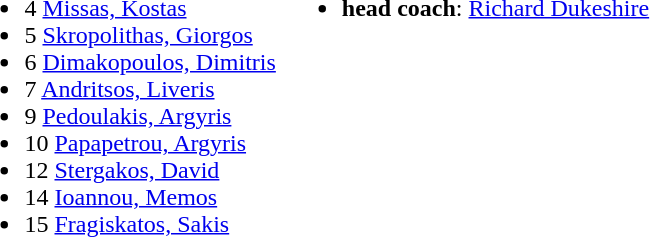<table>
<tr valign="top">
<td><br><ul><li>4  <a href='#'>Missas, Kostas</a></li><li>5  <a href='#'>Skropolithas, Giorgos</a></li><li>6  <a href='#'>Dimakopoulos, Dimitris</a></li><li>7  <a href='#'>Andritsos, Liveris</a></li><li>9  <a href='#'>Pedoulakis, Argyris</a></li><li>10  <a href='#'>Papapetrou, Argyris</a></li><li>12  <a href='#'>Stergakos, David</a></li><li>14  <a href='#'>Ioannou, Memos</a></li><li>15  <a href='#'>Fragiskatos, Sakis</a></li></ul></td>
<td><br><ul><li><strong>head coach</strong>:   <a href='#'>Richard Dukeshire</a></li></ul></td>
</tr>
</table>
